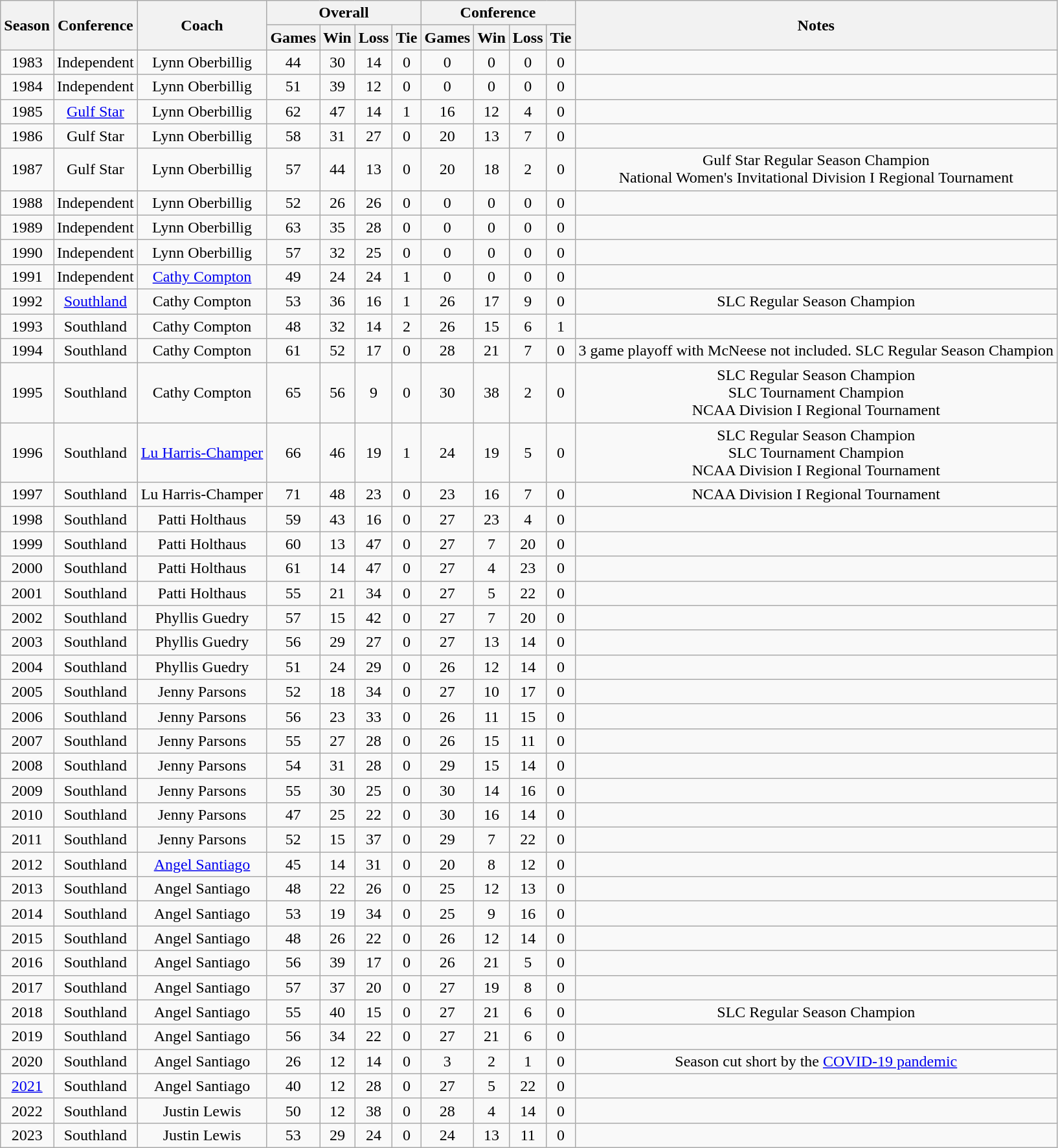<table class="wikitable" style="text-align: center;">
<tr>
<th rowspan=2>Season</th>
<th rowspan=2>Conference</th>
<th rowspan=2>Coach</th>
<th colspan="4">Overall</th>
<th colspan="4">Conference</th>
<th rowspan=2>Notes</th>
</tr>
<tr>
<th>Games</th>
<th>Win</th>
<th>Loss</th>
<th>Tie</th>
<th>Games</th>
<th>Win</th>
<th>Loss</th>
<th>Tie</th>
</tr>
<tr>
<td>1983</td>
<td>Independent</td>
<td>Lynn Oberbillig</td>
<td>44</td>
<td>30</td>
<td>14</td>
<td>0</td>
<td>0</td>
<td>0</td>
<td>0</td>
<td>0</td>
<td></td>
</tr>
<tr>
<td>1984</td>
<td>Independent</td>
<td>Lynn Oberbillig</td>
<td>51</td>
<td>39</td>
<td>12</td>
<td>0</td>
<td>0</td>
<td>0</td>
<td>0</td>
<td>0</td>
<td></td>
</tr>
<tr>
<td>1985</td>
<td><a href='#'>Gulf Star</a></td>
<td>Lynn Oberbillig</td>
<td>62</td>
<td>47</td>
<td>14</td>
<td>1</td>
<td>16</td>
<td>12</td>
<td>4</td>
<td>0</td>
<td></td>
</tr>
<tr>
<td>1986</td>
<td>Gulf Star</td>
<td>Lynn Oberbillig</td>
<td>58</td>
<td>31</td>
<td>27</td>
<td>0</td>
<td>20</td>
<td>13</td>
<td>7</td>
<td>0</td>
<td></td>
</tr>
<tr>
<td>1987</td>
<td>Gulf Star</td>
<td>Lynn Oberbillig</td>
<td>57</td>
<td>44</td>
<td>13</td>
<td>0</td>
<td>20</td>
<td>18</td>
<td>2</td>
<td>0</td>
<td>Gulf Star Regular Season Champion<br>National Women's Invitational Division I Regional Tournament</td>
</tr>
<tr>
<td>1988</td>
<td>Independent</td>
<td>Lynn Oberbillig</td>
<td>52</td>
<td>26</td>
<td>26</td>
<td>0</td>
<td>0</td>
<td>0</td>
<td>0</td>
<td>0</td>
<td></td>
</tr>
<tr>
<td>1989</td>
<td>Independent</td>
<td>Lynn Oberbillig</td>
<td>63</td>
<td>35</td>
<td>28</td>
<td>0</td>
<td>0</td>
<td>0</td>
<td>0</td>
<td>0</td>
<td></td>
</tr>
<tr>
<td>1990</td>
<td>Independent</td>
<td>Lynn Oberbillig</td>
<td>57</td>
<td>32</td>
<td>25</td>
<td>0</td>
<td>0</td>
<td>0</td>
<td>0</td>
<td>0</td>
<td></td>
</tr>
<tr>
<td>1991</td>
<td>Independent</td>
<td><a href='#'>Cathy Compton</a></td>
<td>49</td>
<td>24</td>
<td>24</td>
<td>1</td>
<td>0</td>
<td>0</td>
<td>0</td>
<td>0</td>
<td></td>
</tr>
<tr>
<td>1992</td>
<td><a href='#'>Southland</a></td>
<td>Cathy Compton</td>
<td>53</td>
<td>36</td>
<td>16</td>
<td>1</td>
<td>26</td>
<td>17</td>
<td>9</td>
<td>0</td>
<td>SLC Regular Season Champion</td>
</tr>
<tr>
<td>1993</td>
<td>Southland</td>
<td>Cathy Compton</td>
<td>48</td>
<td>32</td>
<td>14</td>
<td>2</td>
<td>26</td>
<td>15</td>
<td>6</td>
<td>1</td>
<td></td>
</tr>
<tr>
<td>1994</td>
<td>Southland</td>
<td>Cathy Compton</td>
<td>61</td>
<td>52</td>
<td>17</td>
<td>0</td>
<td>28</td>
<td>21</td>
<td>7</td>
<td>0</td>
<td>3 game playoff with McNeese not included. SLC Regular Season Champion</td>
</tr>
<tr>
<td>1995</td>
<td>Southland</td>
<td>Cathy Compton</td>
<td>65</td>
<td>56</td>
<td>9</td>
<td>0</td>
<td>30</td>
<td>38</td>
<td>2</td>
<td>0</td>
<td>SLC Regular Season Champion<br>SLC Tournament Champion<br>NCAA Division I Regional Tournament</td>
</tr>
<tr>
<td>1996</td>
<td>Southland</td>
<td><a href='#'>Lu Harris-Champer</a></td>
<td>66</td>
<td>46</td>
<td>19</td>
<td>1</td>
<td>24</td>
<td>19</td>
<td>5</td>
<td>0</td>
<td>SLC Regular Season Champion<br>SLC Tournament Champion<br>NCAA Division I Regional Tournament</td>
</tr>
<tr>
<td>1997</td>
<td>Southland</td>
<td>Lu Harris-Champer</td>
<td>71</td>
<td>48</td>
<td>23</td>
<td>0</td>
<td>23</td>
<td>16</td>
<td>7</td>
<td>0</td>
<td>NCAA Division I Regional Tournament</td>
</tr>
<tr>
<td>1998</td>
<td>Southland</td>
<td>Patti Holthaus</td>
<td>59</td>
<td>43</td>
<td>16</td>
<td>0</td>
<td>27</td>
<td>23</td>
<td>4</td>
<td>0</td>
<td></td>
</tr>
<tr>
<td>1999</td>
<td>Southland</td>
<td>Patti Holthaus</td>
<td>60</td>
<td>13</td>
<td>47</td>
<td>0</td>
<td>27</td>
<td>7</td>
<td>20</td>
<td>0</td>
<td></td>
</tr>
<tr>
<td>2000</td>
<td>Southland</td>
<td>Patti Holthaus</td>
<td>61</td>
<td>14</td>
<td>47</td>
<td>0</td>
<td>27</td>
<td>4</td>
<td>23</td>
<td>0</td>
<td></td>
</tr>
<tr>
<td>2001</td>
<td>Southland</td>
<td>Patti Holthaus</td>
<td>55</td>
<td>21</td>
<td>34</td>
<td>0</td>
<td>27</td>
<td>5</td>
<td>22</td>
<td>0</td>
<td></td>
</tr>
<tr>
<td>2002</td>
<td>Southland</td>
<td>Phyllis Guedry</td>
<td>57</td>
<td>15</td>
<td>42</td>
<td>0</td>
<td>27</td>
<td>7</td>
<td>20</td>
<td>0</td>
<td></td>
</tr>
<tr>
<td>2003</td>
<td>Southland</td>
<td>Phyllis Guedry</td>
<td>56</td>
<td>29</td>
<td>27</td>
<td>0</td>
<td>27</td>
<td>13</td>
<td>14</td>
<td>0</td>
<td></td>
</tr>
<tr>
<td>2004</td>
<td>Southland</td>
<td>Phyllis Guedry</td>
<td>51</td>
<td>24</td>
<td>29</td>
<td>0</td>
<td>26</td>
<td>12</td>
<td>14</td>
<td>0</td>
<td></td>
</tr>
<tr>
<td>2005</td>
<td>Southland</td>
<td>Jenny Parsons</td>
<td>52</td>
<td>18</td>
<td>34</td>
<td>0</td>
<td>27</td>
<td>10</td>
<td>17</td>
<td>0</td>
<td></td>
</tr>
<tr>
<td>2006</td>
<td>Southland</td>
<td>Jenny Parsons</td>
<td>56</td>
<td>23</td>
<td>33</td>
<td>0</td>
<td>26</td>
<td>11</td>
<td>15</td>
<td>0</td>
<td></td>
</tr>
<tr>
<td>2007</td>
<td>Southland</td>
<td>Jenny Parsons</td>
<td>55</td>
<td>27</td>
<td>28</td>
<td>0</td>
<td>26</td>
<td>15</td>
<td>11</td>
<td>0</td>
<td></td>
</tr>
<tr>
<td>2008</td>
<td>Southland</td>
<td>Jenny Parsons</td>
<td>54</td>
<td>31</td>
<td>28</td>
<td>0</td>
<td>29</td>
<td>15</td>
<td>14</td>
<td>0</td>
<td></td>
</tr>
<tr>
<td>2009</td>
<td>Southland</td>
<td>Jenny Parsons</td>
<td>55</td>
<td>30</td>
<td>25</td>
<td>0</td>
<td>30</td>
<td>14</td>
<td>16</td>
<td>0</td>
<td></td>
</tr>
<tr>
<td>2010</td>
<td>Southland</td>
<td>Jenny Parsons</td>
<td>47</td>
<td>25</td>
<td>22</td>
<td>0</td>
<td>30</td>
<td>16</td>
<td>14</td>
<td>0</td>
<td></td>
</tr>
<tr>
<td>2011</td>
<td>Southland</td>
<td>Jenny Parsons</td>
<td>52</td>
<td>15</td>
<td>37</td>
<td>0</td>
<td>29</td>
<td>7</td>
<td>22</td>
<td>0</td>
<td></td>
</tr>
<tr>
<td>2012</td>
<td>Southland</td>
<td><a href='#'>Angel Santiago</a></td>
<td>45</td>
<td>14</td>
<td>31</td>
<td>0</td>
<td>20</td>
<td>8</td>
<td>12</td>
<td>0</td>
<td></td>
</tr>
<tr>
<td>2013</td>
<td>Southland</td>
<td>Angel Santiago</td>
<td>48</td>
<td>22</td>
<td>26</td>
<td>0</td>
<td>25</td>
<td>12</td>
<td>13</td>
<td>0</td>
<td></td>
</tr>
<tr>
<td>2014</td>
<td>Southland</td>
<td>Angel Santiago</td>
<td>53</td>
<td>19</td>
<td>34</td>
<td>0</td>
<td>25</td>
<td>9</td>
<td>16</td>
<td>0</td>
<td></td>
</tr>
<tr>
<td>2015</td>
<td>Southland</td>
<td>Angel Santiago</td>
<td>48</td>
<td>26</td>
<td>22</td>
<td>0</td>
<td>26</td>
<td>12</td>
<td>14</td>
<td>0</td>
<td></td>
</tr>
<tr>
<td>2016</td>
<td>Southland</td>
<td>Angel Santiago</td>
<td>56</td>
<td>39</td>
<td>17</td>
<td>0</td>
<td>26</td>
<td>21</td>
<td>5</td>
<td>0</td>
<td></td>
</tr>
<tr>
<td>2017</td>
<td>Southland</td>
<td>Angel Santiago</td>
<td>57</td>
<td>37</td>
<td>20</td>
<td>0</td>
<td>27</td>
<td>19</td>
<td>8</td>
<td>0</td>
<td></td>
</tr>
<tr>
<td>2018</td>
<td>Southland</td>
<td>Angel Santiago</td>
<td>55</td>
<td>40</td>
<td>15</td>
<td>0</td>
<td>27</td>
<td>21</td>
<td>6</td>
<td>0</td>
<td>SLC Regular Season Champion</td>
</tr>
<tr>
<td>2019</td>
<td>Southland</td>
<td>Angel Santiago</td>
<td>56</td>
<td>34</td>
<td>22</td>
<td>0</td>
<td>27</td>
<td>21</td>
<td>6</td>
<td>0</td>
<td></td>
</tr>
<tr>
<td>2020</td>
<td>Southland</td>
<td>Angel Santiago</td>
<td>26</td>
<td>12</td>
<td>14</td>
<td>0</td>
<td>3</td>
<td>2</td>
<td>1</td>
<td>0</td>
<td>Season cut short by the <a href='#'>COVID-19 pandemic</a></td>
</tr>
<tr>
<td><a href='#'>2021</a></td>
<td>Southland</td>
<td>Angel Santiago</td>
<td>40</td>
<td>12</td>
<td>28</td>
<td>0</td>
<td>27</td>
<td>5</td>
<td>22</td>
<td>0</td>
<td></td>
</tr>
<tr>
<td>2022</td>
<td>Southland</td>
<td>Justin Lewis</td>
<td>50</td>
<td>12</td>
<td>38</td>
<td>0</td>
<td>28</td>
<td>4</td>
<td>14</td>
<td>0</td>
<td></td>
</tr>
<tr>
<td>2023</td>
<td>Southland</td>
<td>Justin Lewis</td>
<td>53</td>
<td>29</td>
<td>24</td>
<td>0</td>
<td>24</td>
<td>13</td>
<td>11</td>
<td>0</td>
<td></td>
</tr>
</table>
